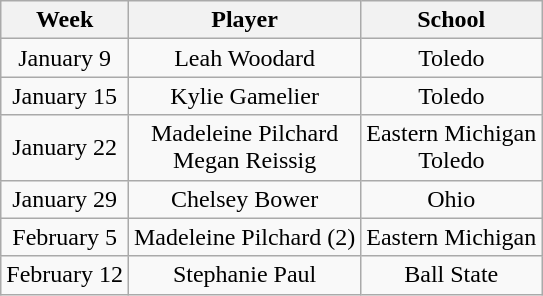<table class="wikitable" style="text-align:center;">
<tr>
<th>Week</th>
<th>Player</th>
<th>School</th>
</tr>
<tr>
<td>January 9</td>
<td>Leah Woodard</td>
<td>Toledo</td>
</tr>
<tr>
<td>January 15</td>
<td>Kylie Gamelier</td>
<td>Toledo</td>
</tr>
<tr>
<td>January 22</td>
<td>Madeleine Pilchard<br>Megan Reissig</td>
<td>Eastern Michigan<br>Toledo</td>
</tr>
<tr>
<td>January 29</td>
<td>Chelsey Bower</td>
<td>Ohio</td>
</tr>
<tr>
<td>February 5</td>
<td>Madeleine Pilchard (2)</td>
<td>Eastern Michigan</td>
</tr>
<tr>
<td>February 12</td>
<td>Stephanie Paul</td>
<td>Ball State</td>
</tr>
</table>
